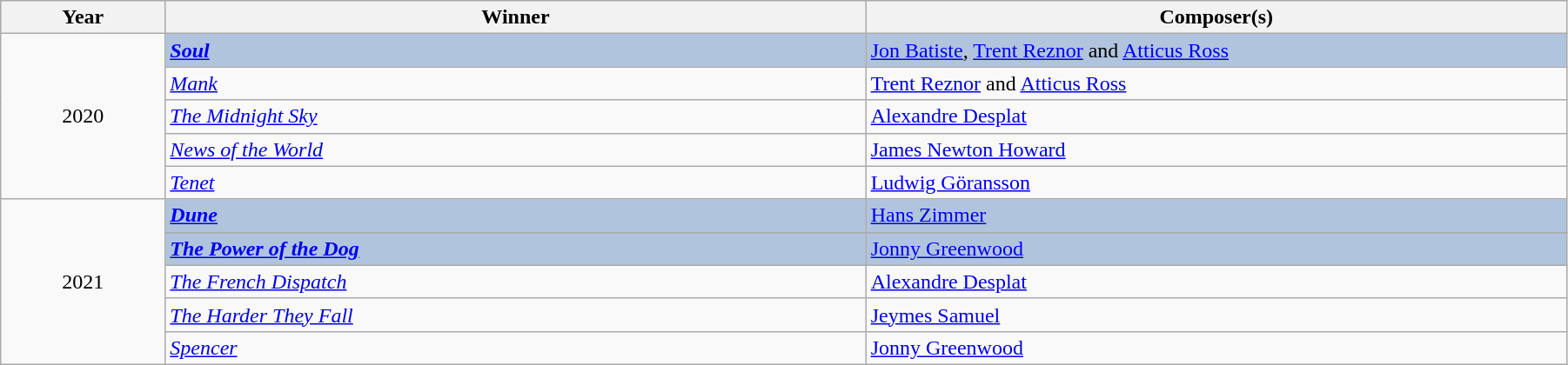<table class="wikitable" width="95%" cellpadding="5">
<tr>
<th width="100"><strong>Year</strong></th>
<th width="450"><strong>Winner</strong></th>
<th width="450"><strong>Composer(s)</strong></th>
</tr>
<tr>
<td rowspan="5" style="text-align:center;">2020</td>
<td style="background:#B0C4DE;"><strong><em><a href='#'>Soul</a></em></strong></td>
<td style="background:#B0C4DE;"><a href='#'>Jon Batiste</a>, <a href='#'>Trent Reznor</a> and <a href='#'>Atticus Ross</a></td>
</tr>
<tr>
<td><em><a href='#'>Mank</a></em></td>
<td><a href='#'>Trent Reznor</a> and <a href='#'>Atticus Ross</a></td>
</tr>
<tr>
<td><em><a href='#'>The Midnight Sky</a></em></td>
<td><a href='#'>Alexandre Desplat</a></td>
</tr>
<tr>
<td><em><a href='#'>News of the World</a></em></td>
<td><a href='#'>James Newton Howard</a></td>
</tr>
<tr>
<td><em><a href='#'>Tenet</a></em></td>
<td><a href='#'>Ludwig Göransson</a></td>
</tr>
<tr>
<td rowspan="5" style="text-align:center;">2021</td>
<td style="background:#B0C4DE;"><strong><em><a href='#'>Dune</a></em></strong></td>
<td style="background:#B0C4DE;"><a href='#'>Hans Zimmer</a></td>
</tr>
<tr>
<td style="background:#B0C4DE;"><strong><em><a href='#'>The Power of the Dog</a></em></strong></td>
<td style="background:#B0C4DE"><a href='#'>Jonny Greenwood</a></td>
</tr>
<tr>
<td><em><a href='#'>The French Dispatch</a></em></td>
<td><a href='#'>Alexandre Desplat</a></td>
</tr>
<tr>
<td><em><a href='#'>The Harder They Fall</a></em></td>
<td><a href='#'>Jeymes Samuel</a></td>
</tr>
<tr>
<td><em><a href='#'>Spencer</a></em></td>
<td><a href='#'>Jonny Greenwood</a></td>
</tr>
</table>
